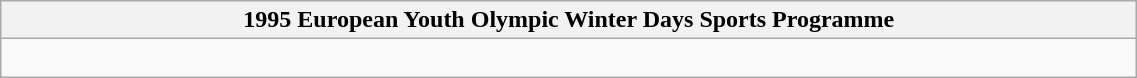<table class="wikitable" style="width: 60%;">
<tr>
<th>1995 European Youth Olympic Winter Days Sports Programme</th>
</tr>
<tr>
<td><br></td>
</tr>
</table>
